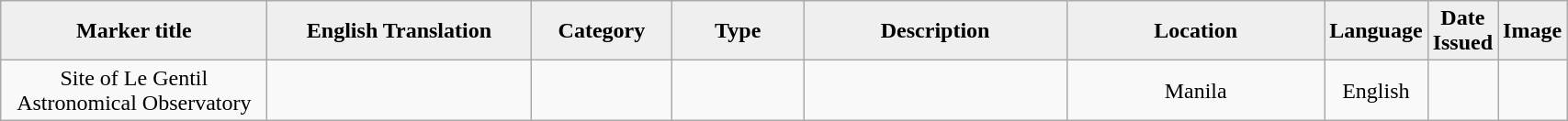<table class="wikitable" style="width:90%; text-align:center;">
<tr>
<th style="width:20%; background:#efefef;">Marker title</th>
<th style="width:20%; background:#efefef;">English Translation</th>
<th style="width:10%; background:#efefef;">Category</th>
<th style="width:10%; background:#efefef;">Type</th>
<th style="width:20%; background:#efefef;">Description</th>
<th style="width:20%; background:#efefef;">Location</th>
<th style="width:10%; background:#efefef;">Language</th>
<th style="width:10%; background:#efefef;">Date Issued</th>
<th style="width:10%; background:#efefef;">Image</th>
</tr>
<tr>
<td>Site of Le Gentil Astronomical Observatory</td>
<td></td>
<td></td>
<td></td>
<td></td>
<td>Manila</td>
<td>English</td>
<td></td>
<td></td>
</tr>
</table>
